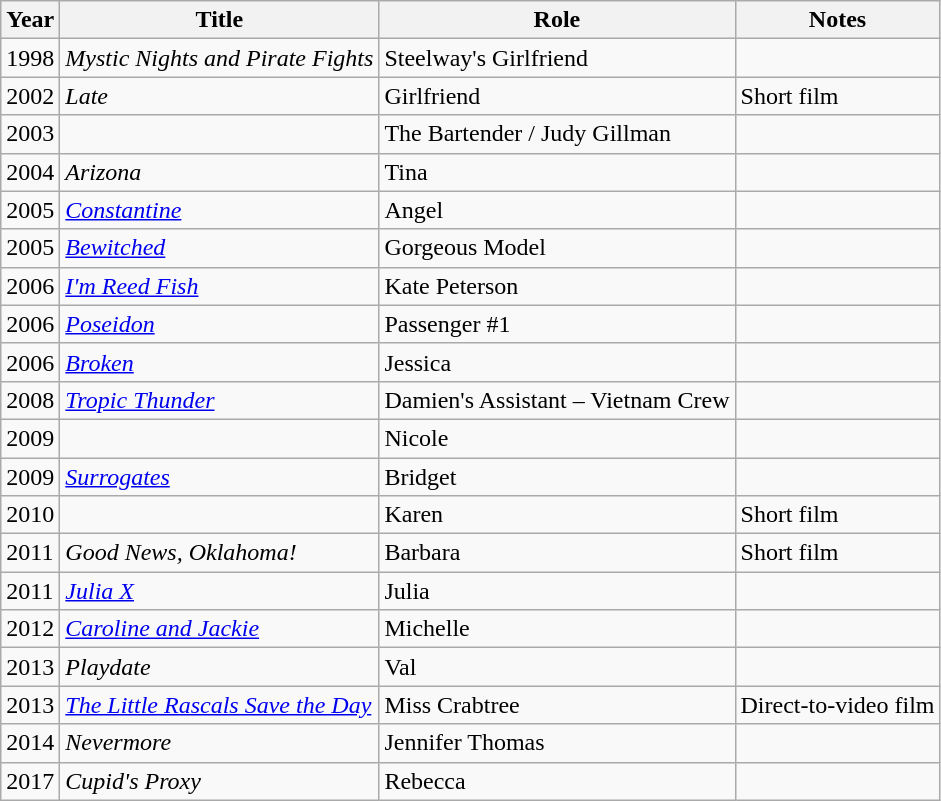<table class="wikitable sortable">
<tr>
<th>Year</th>
<th>Title</th>
<th>Role</th>
<th class="unsortable">Notes</th>
</tr>
<tr>
<td>1998</td>
<td><em>Mystic Nights and Pirate Fights</em></td>
<td>Steelway's Girlfriend</td>
<td></td>
</tr>
<tr>
<td>2002</td>
<td><em>Late</em></td>
<td>Girlfriend</td>
<td>Short film</td>
</tr>
<tr>
<td>2003</td>
<td><em></em></td>
<td>The Bartender / Judy Gillman</td>
<td></td>
</tr>
<tr>
<td>2004</td>
<td><em>Arizona</em></td>
<td>Tina</td>
<td></td>
</tr>
<tr>
<td>2005</td>
<td><em><a href='#'>Constantine</a></em></td>
<td>Angel</td>
<td></td>
</tr>
<tr>
<td>2005</td>
<td><em><a href='#'>Bewitched</a></em></td>
<td>Gorgeous Model</td>
<td></td>
</tr>
<tr>
<td>2006</td>
<td><em><a href='#'>I'm Reed Fish</a></em></td>
<td>Kate Peterson</td>
<td></td>
</tr>
<tr>
<td>2006</td>
<td><em><a href='#'>Poseidon</a></em></td>
<td>Passenger #1</td>
<td></td>
</tr>
<tr>
<td>2006</td>
<td><em><a href='#'>Broken</a></em></td>
<td>Jessica</td>
<td></td>
</tr>
<tr>
<td>2008</td>
<td><em><a href='#'>Tropic Thunder</a></em></td>
<td>Damien's Assistant – Vietnam Crew</td>
<td></td>
</tr>
<tr>
<td>2009</td>
<td><em></em></td>
<td>Nicole</td>
<td></td>
</tr>
<tr>
<td>2009</td>
<td><em><a href='#'>Surrogates</a></em></td>
<td>Bridget</td>
<td></td>
</tr>
<tr>
<td>2010</td>
<td><em></em></td>
<td>Karen</td>
<td>Short film</td>
</tr>
<tr>
<td>2011</td>
<td><em>Good News, Oklahoma!</em></td>
<td>Barbara</td>
<td>Short film</td>
</tr>
<tr>
<td>2011</td>
<td><em><a href='#'>Julia X</a></em></td>
<td>Julia</td>
<td></td>
</tr>
<tr>
<td>2012</td>
<td><em><a href='#'>Caroline and Jackie</a></em></td>
<td>Michelle</td>
<td></td>
</tr>
<tr>
<td>2013</td>
<td><em>Playdate</em></td>
<td>Val</td>
<td></td>
</tr>
<tr>
<td>2013</td>
<td><em><a href='#'>The Little Rascals Save the Day</a></em></td>
<td>Miss Crabtree</td>
<td>Direct-to-video film</td>
</tr>
<tr>
<td>2014</td>
<td><em>Nevermore</em></td>
<td>Jennifer Thomas</td>
<td></td>
</tr>
<tr>
<td>2017</td>
<td><em>Cupid's Proxy</em></td>
<td>Rebecca</td>
<td></td>
</tr>
</table>
